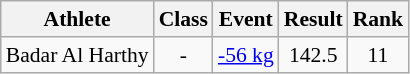<table class="wikitable" style="font-size:90%">
<tr>
<th>Athlete</th>
<th>Class</th>
<th>Event</th>
<th>Result</th>
<th>Rank</th>
</tr>
<tr>
<td rowspan="2">Badar Al Harthy</td>
<td rowspan="2" align=center>-</td>
<td><a href='#'>-56 kg</a></td>
<td align="center">142.5</td>
<td align="center">11</td>
</tr>
</table>
